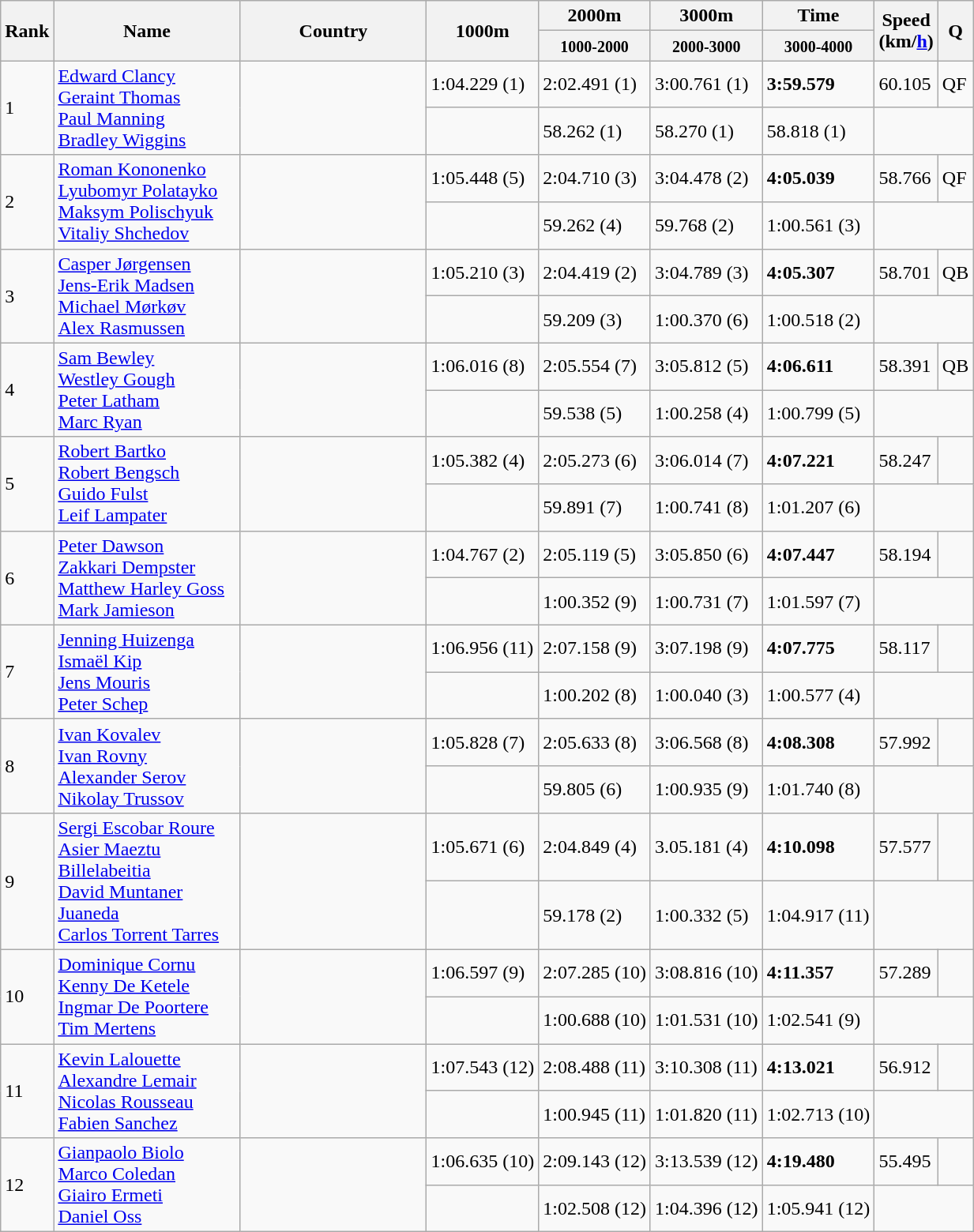<table class="wikitable">
<tr>
<th rowspan=2 width=20>Rank</th>
<th rowspan=2 width=150>Name</th>
<th rowspan=2 width=150>Country</th>
<th rowspan=2>1000m</th>
<th>2000m</th>
<th>3000m</th>
<th>Time</th>
<th rowspan=2>Speed<br>(km/<a href='#'>h</a>)</th>
<th rowspan=2 width=20>Q</th>
</tr>
<tr>
<th><small>1000-2000</small></th>
<th><small>2000-3000</small></th>
<th><small>3000-4000</small></th>
</tr>
<tr>
<td rowspan=2>1</td>
<td rowspan=2><a href='#'>Edward Clancy</a> <br> <a href='#'>Geraint Thomas</a> <br> <a href='#'>Paul Manning</a> <br> <a href='#'>Bradley Wiggins</a></td>
<td rowspan=2></td>
<td>1:04.229 (1)</td>
<td>2:02.491 (1)</td>
<td>3:00.761 (1)</td>
<td><strong>3:59.579</strong></td>
<td>60.105</td>
<td>QF</td>
</tr>
<tr>
<td></td>
<td>58.262 (1)</td>
<td>58.270 (1)</td>
<td>58.818 (1)</td>
<td colspan=2></td>
</tr>
<tr>
<td rowspan=2>2</td>
<td rowspan=2><a href='#'>Roman Kononenko</a> <br> <a href='#'>Lyubomyr Polatayko</a> <br> <a href='#'>Maksym Polischyuk</a> <br> <a href='#'>Vitaliy Shchedov</a></td>
<td rowspan=2></td>
<td>1:05.448 (5)</td>
<td>2:04.710 (3)</td>
<td>3:04.478 (2)</td>
<td><strong>4:05.039</strong></td>
<td>58.766</td>
<td>QF</td>
</tr>
<tr>
<td></td>
<td>59.262 (4)</td>
<td>59.768 (2)</td>
<td>1:00.561 (3)</td>
<td colspan=2></td>
</tr>
<tr>
<td rowspan=2>3</td>
<td rowspan=2><a href='#'>Casper Jørgensen</a> <br> <a href='#'>Jens-Erik Madsen</a> <br> <a href='#'>Michael Mørkøv</a> <br> <a href='#'>Alex Rasmussen</a></td>
<td rowspan=2></td>
<td>1:05.210 (3)</td>
<td>2:04.419 (2)</td>
<td>3:04.789 (3)</td>
<td><strong>4:05.307</strong></td>
<td>58.701</td>
<td>QB</td>
</tr>
<tr>
<td></td>
<td>59.209 (3)</td>
<td>1:00.370 (6)</td>
<td>1:00.518 (2)</td>
<td colspan=2></td>
</tr>
<tr>
<td rowspan=2>4</td>
<td rowspan=2><a href='#'>Sam Bewley</a> <br> <a href='#'>Westley Gough</a> <br> <a href='#'>Peter Latham</a> <br> <a href='#'>Marc Ryan</a></td>
<td rowspan=2></td>
<td>1:06.016 (8)</td>
<td>2:05.554 (7)</td>
<td>3:05.812 (5)</td>
<td><strong>4:06.611</strong></td>
<td>58.391</td>
<td>QB</td>
</tr>
<tr>
<td></td>
<td>59.538 (5)</td>
<td>1:00.258 (4)</td>
<td>1:00.799 (5)</td>
<td colspan=2></td>
</tr>
<tr>
<td rowspan=2>5</td>
<td rowspan=2><a href='#'>Robert Bartko</a> <br> <a href='#'>Robert Bengsch</a> <br> <a href='#'>Guido Fulst</a> <br> <a href='#'>Leif Lampater</a></td>
<td rowspan=2></td>
<td>1:05.382 (4)</td>
<td>2:05.273 (6)</td>
<td>3:06.014 (7)</td>
<td><strong>4:07.221</strong></td>
<td>58.247</td>
<td></td>
</tr>
<tr>
<td></td>
<td>59.891 (7)</td>
<td>1:00.741 (8)</td>
<td>1:01.207 (6)</td>
<td colspan=2></td>
</tr>
<tr>
<td rowspan=2>6</td>
<td rowspan=2><a href='#'>Peter Dawson</a> <br> <a href='#'>Zakkari Dempster</a> <br> <a href='#'>Matthew Harley Goss</a> <br> <a href='#'>Mark Jamieson</a></td>
<td rowspan=2></td>
<td>1:04.767 (2)</td>
<td>2:05.119 (5)</td>
<td>3:05.850 (6)</td>
<td><strong>4:07.447</strong></td>
<td>58.194</td>
<td></td>
</tr>
<tr>
<td></td>
<td>1:00.352 (9)</td>
<td>1:00.731 (7)</td>
<td>1:01.597 (7)</td>
<td colspan=2></td>
</tr>
<tr>
<td rowspan=2>7</td>
<td rowspan=2><a href='#'>Jenning Huizenga</a> <br> <a href='#'>Ismaël Kip</a> <br> <a href='#'>Jens Mouris</a> <br> <a href='#'>Peter Schep</a></td>
<td rowspan=2></td>
<td>1:06.956 (11)</td>
<td>2:07.158 (9)</td>
<td>3:07.198 (9)</td>
<td><strong>4:07.775</strong></td>
<td>58.117</td>
<td></td>
</tr>
<tr>
<td></td>
<td>1:00.202 (8)</td>
<td>1:00.040 (3)</td>
<td>1:00.577 (4)</td>
<td colspan=2></td>
</tr>
<tr>
<td rowspan=2>8</td>
<td rowspan=2><a href='#'>Ivan Kovalev</a> <br> <a href='#'>Ivan Rovny</a> <br> <a href='#'>Alexander Serov</a> <br> <a href='#'>Nikolay Trussov</a></td>
<td rowspan=2></td>
<td>1:05.828 (7)</td>
<td>2:05.633 (8)</td>
<td>3:06.568 (8)</td>
<td><strong>4:08.308</strong></td>
<td>57.992</td>
<td></td>
</tr>
<tr>
<td></td>
<td>59.805 (6)</td>
<td>1:00.935 (9)</td>
<td>1:01.740 (8)</td>
<td colspan=2></td>
</tr>
<tr>
<td rowspan=2>9</td>
<td rowspan=2><a href='#'>Sergi Escobar Roure</a> <br> <a href='#'>Asier Maeztu Billelabeitia</a> <br> <a href='#'>David Muntaner Juaneda</a> <br> <a href='#'>Carlos Torrent Tarres</a></td>
<td rowspan=2></td>
<td>1:05.671 (6)</td>
<td>2:04.849 (4)</td>
<td>3.05.181 (4)</td>
<td><strong>4:10.098</strong></td>
<td>57.577</td>
<td></td>
</tr>
<tr>
<td></td>
<td>59.178 (2)</td>
<td>1:00.332 (5)</td>
<td>1:04.917 (11)</td>
<td colspan=2></td>
</tr>
<tr>
<td rowspan=2>10</td>
<td rowspan=2><a href='#'>Dominique Cornu</a> <br> <a href='#'>Kenny De Ketele</a> <br> <a href='#'>Ingmar De Poortere</a> <br> <a href='#'>Tim Mertens</a></td>
<td rowspan=2></td>
<td>1:06.597 (9)</td>
<td>2:07.285 (10)</td>
<td>3:08.816 (10)</td>
<td><strong>4:11.357</strong></td>
<td>57.289</td>
<td></td>
</tr>
<tr>
<td></td>
<td>1:00.688 (10)</td>
<td>1:01.531 (10)</td>
<td>1:02.541 (9)</td>
<td colspan=2></td>
</tr>
<tr>
<td rowspan=2>11</td>
<td rowspan=2><a href='#'>Kevin Lalouette</a> <br> <a href='#'>Alexandre Lemair</a> <br> <a href='#'>Nicolas Rousseau</a> <br> <a href='#'>Fabien Sanchez</a></td>
<td rowspan=2></td>
<td>1:07.543 (12)</td>
<td>2:08.488 (11)</td>
<td>3:10.308 (11)</td>
<td><strong>4:13.021</strong></td>
<td>56.912</td>
<td></td>
</tr>
<tr>
<td></td>
<td>1:00.945 (11)</td>
<td>1:01.820 (11)</td>
<td>1:02.713 (10)</td>
<td colspan=2></td>
</tr>
<tr>
<td rowspan=2>12</td>
<td rowspan=2><a href='#'>Gianpaolo Biolo</a> <br> <a href='#'>Marco Coledan</a> <br> <a href='#'>Giairo Ermeti</a> <br> <a href='#'>Daniel Oss</a></td>
<td rowspan=2></td>
<td>1:06.635 (10)</td>
<td>2:09.143 (12)</td>
<td>3:13.539 (12)</td>
<td><strong>4:19.480</strong></td>
<td>55.495</td>
<td></td>
</tr>
<tr>
<td></td>
<td>1:02.508 (12)</td>
<td>1:04.396 (12)</td>
<td>1:05.941 (12)</td>
<td colspan=2></td>
</tr>
</table>
